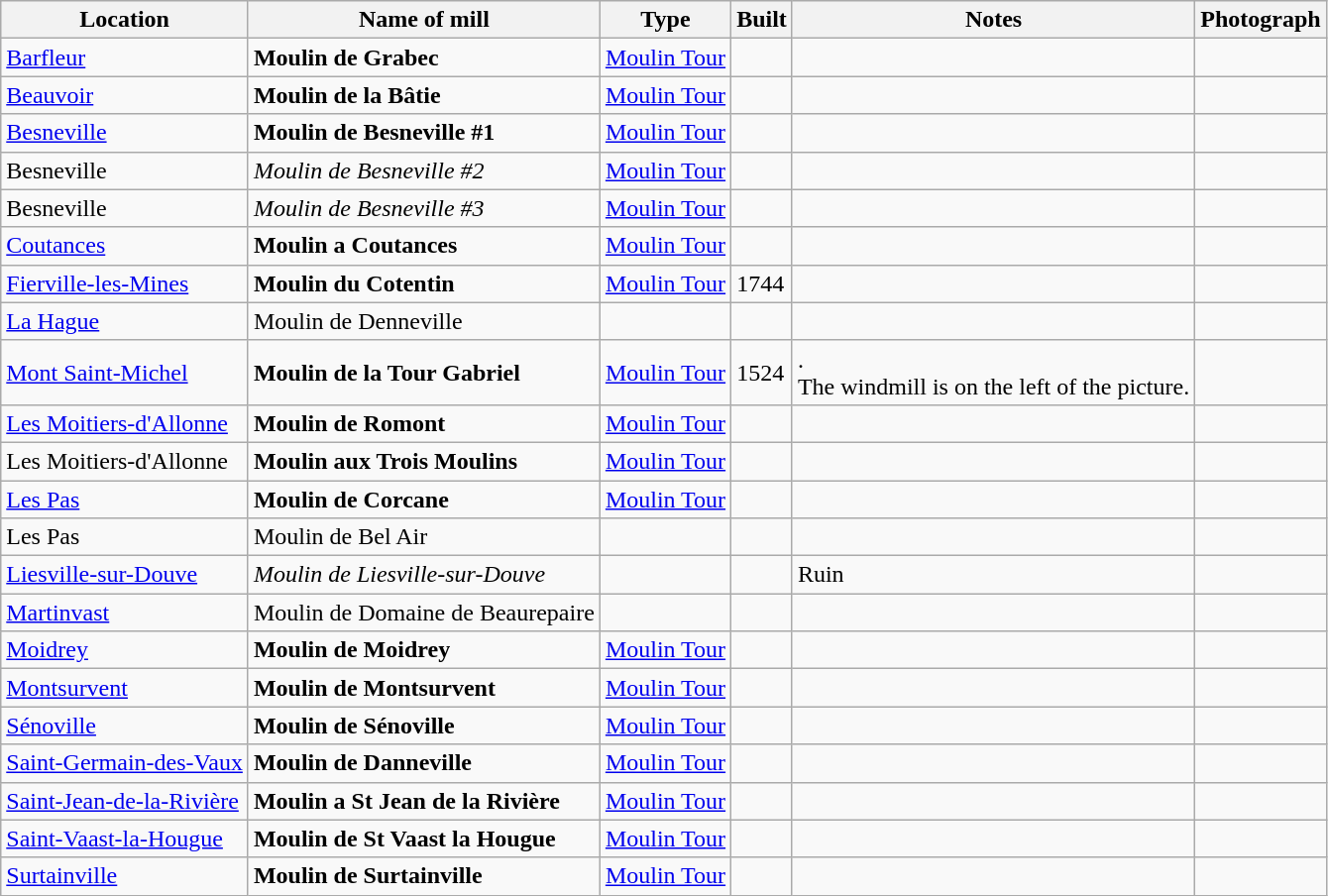<table class="wikitable">
<tr>
<th>Location</th>
<th>Name of mill</th>
<th>Type</th>
<th>Built</th>
<th>Notes</th>
<th>Photograph</th>
</tr>
<tr>
<td><a href='#'>Barfleur</a></td>
<td><strong>Moulin de Grabec</strong></td>
<td><a href='#'>Moulin Tour</a></td>
<td></td>
<td> </td>
<td></td>
</tr>
<tr>
<td><a href='#'>Beauvoir</a></td>
<td><strong>Moulin de la Bâtie</strong></td>
<td><a href='#'>Moulin Tour</a></td>
<td></td>
<td> </td>
<td></td>
</tr>
<tr>
<td><a href='#'>Besneville</a></td>
<td><strong>Moulin de Besneville #1</strong></td>
<td><a href='#'>Moulin Tour</a></td>
<td></td>
<td> </td>
<td></td>
</tr>
<tr>
<td>Besneville</td>
<td><em>Moulin de Besneville #2</em></td>
<td><a href='#'>Moulin Tour</a></td>
<td></td>
<td> </td>
<td></td>
</tr>
<tr>
<td>Besneville</td>
<td><em>Moulin de Besneville #3</em></td>
<td><a href='#'>Moulin Tour</a></td>
<td></td>
<td> </td>
<td></td>
</tr>
<tr>
<td><a href='#'>Coutances</a></td>
<td><strong>Moulin a Coutances</strong></td>
<td><a href='#'>Moulin Tour</a></td>
<td></td>
<td> </td>
<td></td>
</tr>
<tr>
<td><a href='#'>Fierville-les-Mines</a></td>
<td><strong>Moulin du Cotentin</strong></td>
<td><a href='#'>Moulin Tour</a></td>
<td>1744</td>
<td> </td>
<td></td>
</tr>
<tr>
<td><a href='#'>La Hague</a></td>
<td>Moulin de Denneville</td>
<td></td>
<td></td>
<td></td>
<td></td>
</tr>
<tr>
<td><a href='#'>Mont Saint-Michel</a></td>
<td><strong>Moulin de la Tour Gabriel</strong></td>
<td><a href='#'>Moulin Tour</a></td>
<td>1524</td>
<td> .<br>The windmill is on the left of the picture.</td>
<td></td>
</tr>
<tr>
<td><a href='#'>Les Moitiers-d'Allonne</a></td>
<td><strong>Moulin de Romont</strong></td>
<td><a href='#'>Moulin Tour</a></td>
<td></td>
<td> </td>
<td></td>
</tr>
<tr>
<td>Les Moitiers-d'Allonne</td>
<td><strong>Moulin aux Trois Moulins</strong></td>
<td><a href='#'>Moulin Tour</a></td>
<td></td>
<td> </td>
<td></td>
</tr>
<tr>
<td><a href='#'>Les Pas</a></td>
<td><strong>Moulin de Corcane</strong></td>
<td><a href='#'>Moulin Tour</a></td>
<td></td>
<td> </td>
<td></td>
</tr>
<tr>
<td>Les Pas</td>
<td>Moulin de Bel Air</td>
<td></td>
<td></td>
<td> </td>
<td></td>
</tr>
<tr>
<td><a href='#'>Liesville-sur-Douve</a></td>
<td><em>Moulin de Liesville-sur-Douve</em></td>
<td></td>
<td></td>
<td>Ruin</td>
<td></td>
</tr>
<tr>
<td><a href='#'>Martinvast</a></td>
<td>Moulin de Domaine de Beaurepaire</td>
<td></td>
<td></td>
<td></td>
<td></td>
</tr>
<tr>
<td><a href='#'>Moidrey</a></td>
<td><strong>Moulin de Moidrey</strong></td>
<td><a href='#'>Moulin Tour</a></td>
<td></td>
<td> </td>
<td></td>
</tr>
<tr>
<td><a href='#'>Montsurvent</a></td>
<td><strong>Moulin de Montsurvent</strong></td>
<td><a href='#'>Moulin Tour</a></td>
<td></td>
<td> </td>
<td></td>
</tr>
<tr>
<td><a href='#'>Sénoville</a></td>
<td><strong>Moulin de Sénoville</strong></td>
<td><a href='#'>Moulin Tour</a></td>
<td></td>
<td> </td>
<td></td>
</tr>
<tr>
<td><a href='#'>Saint-Germain-des-Vaux</a></td>
<td><strong>Moulin de Danneville</strong></td>
<td><a href='#'>Moulin Tour</a></td>
<td></td>
<td> </td>
<td></td>
</tr>
<tr>
<td><a href='#'>Saint-Jean-de-la-Rivière</a></td>
<td><strong>Moulin a St Jean de la Rivière</strong></td>
<td><a href='#'>Moulin Tour</a></td>
<td></td>
<td> </td>
<td></td>
</tr>
<tr>
<td><a href='#'>Saint-Vaast-la-Hougue</a></td>
<td><strong>Moulin de St Vaast la Hougue</strong></td>
<td><a href='#'>Moulin Tour</a></td>
<td></td>
<td> </td>
<td></td>
</tr>
<tr>
<td><a href='#'>Surtainville</a></td>
<td><strong>Moulin de Surtainville</strong></td>
<td><a href='#'>Moulin Tour</a></td>
<td></td>
<td> </td>
<td></td>
</tr>
</table>
